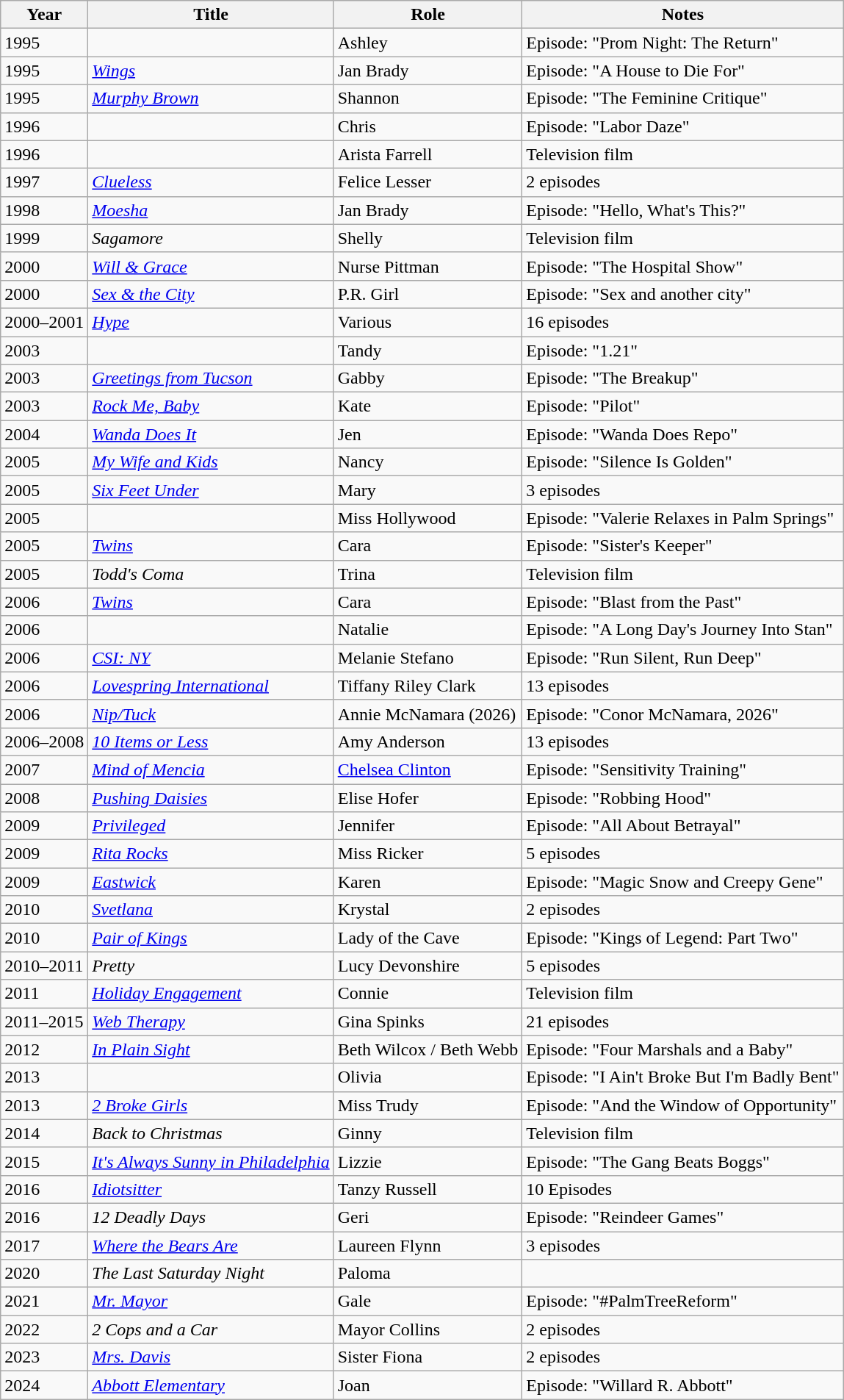<table class="wikitable sortable">
<tr>
<th>Year</th>
<th>Title</th>
<th>Role</th>
<th class="unsortable">Notes</th>
</tr>
<tr>
<td>1995</td>
<td><em></em></td>
<td>Ashley</td>
<td>Episode: "Prom Night: The Return"</td>
</tr>
<tr>
<td>1995</td>
<td><em><a href='#'>Wings</a></em></td>
<td>Jan Brady</td>
<td>Episode: "A House to Die For"</td>
</tr>
<tr>
<td>1995</td>
<td><em><a href='#'>Murphy Brown</a></em></td>
<td>Shannon</td>
<td>Episode: "The Feminine Critique"</td>
</tr>
<tr>
<td>1996</td>
<td><em></em></td>
<td>Chris</td>
<td>Episode: "Labor Daze"</td>
</tr>
<tr>
<td>1996</td>
<td><em></em></td>
<td>Arista Farrell</td>
<td>Television film</td>
</tr>
<tr>
<td>1997</td>
<td><em><a href='#'>Clueless</a></em></td>
<td>Felice Lesser</td>
<td>2 episodes</td>
</tr>
<tr>
<td>1998</td>
<td><em><a href='#'>Moesha</a></em></td>
<td>Jan Brady</td>
<td>Episode: "Hello, What's This?"</td>
</tr>
<tr>
<td>1999</td>
<td><em>Sagamore</em></td>
<td>Shelly</td>
<td>Television film</td>
</tr>
<tr>
<td>2000</td>
<td><em><a href='#'>Will & Grace</a></em></td>
<td>Nurse Pittman</td>
<td>Episode: "The Hospital Show"</td>
</tr>
<tr>
<td>2000</td>
<td><em><a href='#'>Sex & the City</a></em></td>
<td>P.R. Girl</td>
<td>Episode: "Sex and another city"</td>
</tr>
<tr>
<td>2000–2001</td>
<td><em><a href='#'>Hype</a></em></td>
<td>Various</td>
<td>16 episodes</td>
</tr>
<tr>
<td>2003</td>
<td><em></em></td>
<td>Tandy</td>
<td>Episode: "1.21"</td>
</tr>
<tr>
<td>2003</td>
<td><em><a href='#'>Greetings from Tucson</a></em></td>
<td>Gabby</td>
<td>Episode: "The Breakup"</td>
</tr>
<tr>
<td>2003</td>
<td><em><a href='#'>Rock Me, Baby</a></em></td>
<td>Kate</td>
<td>Episode: "Pilot"</td>
</tr>
<tr>
<td>2004</td>
<td><em><a href='#'>Wanda Does It</a></em></td>
<td>Jen</td>
<td>Episode: "Wanda Does Repo"</td>
</tr>
<tr>
<td>2005</td>
<td><em><a href='#'>My Wife and Kids</a></em></td>
<td>Nancy</td>
<td>Episode: "Silence Is Golden"</td>
</tr>
<tr>
<td>2005</td>
<td><em><a href='#'>Six Feet Under</a></em></td>
<td>Mary</td>
<td>3 episodes</td>
</tr>
<tr>
<td>2005</td>
<td><em></em></td>
<td>Miss Hollywood</td>
<td>Episode: "Valerie Relaxes in Palm Springs"</td>
</tr>
<tr>
<td>2005</td>
<td><em><a href='#'>Twins</a></em></td>
<td>Cara</td>
<td>Episode: "Sister's Keeper"</td>
</tr>
<tr>
<td>2005</td>
<td><em>Todd's Coma</em></td>
<td>Trina</td>
<td>Television film</td>
</tr>
<tr>
<td>2006</td>
<td><em><a href='#'>Twins</a></em></td>
<td>Cara</td>
<td>Episode: "Blast from the Past"</td>
</tr>
<tr>
<td>2006</td>
<td><em></em></td>
<td>Natalie</td>
<td>Episode: "A Long Day's Journey Into Stan"</td>
</tr>
<tr>
<td>2006</td>
<td><em><a href='#'>CSI: NY</a></em></td>
<td>Melanie Stefano</td>
<td>Episode: "Run Silent, Run Deep"</td>
</tr>
<tr>
<td>2006</td>
<td><em><a href='#'>Lovespring International</a></em></td>
<td>Tiffany Riley Clark</td>
<td>13 episodes</td>
</tr>
<tr>
<td>2006</td>
<td><em><a href='#'>Nip/Tuck</a></em></td>
<td>Annie McNamara (2026)</td>
<td>Episode: "Conor McNamara, 2026"</td>
</tr>
<tr>
<td>2006–2008</td>
<td><em><a href='#'>10 Items or Less</a></em></td>
<td>Amy Anderson</td>
<td>13 episodes</td>
</tr>
<tr>
<td>2007</td>
<td><em><a href='#'>Mind of Mencia</a></em></td>
<td><a href='#'>Chelsea Clinton</a></td>
<td>Episode: "Sensitivity Training"</td>
</tr>
<tr>
<td>2008</td>
<td><em><a href='#'>Pushing Daisies</a></em></td>
<td>Elise Hofer</td>
<td>Episode: "Robbing Hood"</td>
</tr>
<tr>
<td>2009</td>
<td><em><a href='#'>Privileged</a></em></td>
<td>Jennifer</td>
<td>Episode: "All About Betrayal"</td>
</tr>
<tr>
<td>2009</td>
<td><em><a href='#'>Rita Rocks</a></em></td>
<td>Miss Ricker</td>
<td>5 episodes</td>
</tr>
<tr>
<td>2009</td>
<td><em><a href='#'>Eastwick</a></em></td>
<td>Karen</td>
<td>Episode: "Magic Snow and Creepy Gene"</td>
</tr>
<tr>
<td>2010</td>
<td><em><a href='#'>Svetlana</a></em></td>
<td>Krystal</td>
<td>2 episodes</td>
</tr>
<tr>
<td>2010</td>
<td><em><a href='#'>Pair of Kings</a></em></td>
<td>Lady of the Cave</td>
<td>Episode: "Kings of Legend: Part Two"</td>
</tr>
<tr>
<td>2010–2011</td>
<td><em>Pretty</em></td>
<td>Lucy Devonshire</td>
<td>5 episodes</td>
</tr>
<tr>
<td>2011</td>
<td><em><a href='#'>Holiday Engagement</a></em></td>
<td>Connie</td>
<td>Television film</td>
</tr>
<tr>
<td>2011–2015</td>
<td><em><a href='#'>Web Therapy</a></em></td>
<td>Gina Spinks</td>
<td>21 episodes</td>
</tr>
<tr>
<td>2012</td>
<td><em><a href='#'>In Plain Sight</a></em></td>
<td>Beth Wilcox / Beth Webb</td>
<td>Episode: "Four Marshals and a Baby"</td>
</tr>
<tr>
<td>2013</td>
<td><em></em></td>
<td>Olivia</td>
<td>Episode: "I Ain't Broke But I'm Badly Bent"</td>
</tr>
<tr>
<td>2013</td>
<td><em><a href='#'>2 Broke Girls</a></em></td>
<td>Miss Trudy</td>
<td>Episode: "And the Window of Opportunity"</td>
</tr>
<tr>
<td>2014</td>
<td><em>Back to Christmas</em></td>
<td>Ginny</td>
<td>Television film</td>
</tr>
<tr>
<td>2015</td>
<td><em><a href='#'>It's Always Sunny in Philadelphia</a></em></td>
<td>Lizzie</td>
<td>Episode: "The Gang Beats Boggs"</td>
</tr>
<tr>
<td>2016</td>
<td><em><a href='#'>Idiotsitter</a></em></td>
<td>Tanzy Russell</td>
<td>10 Episodes</td>
</tr>
<tr>
<td>2016</td>
<td><em>12 Deadly Days</em></td>
<td>Geri</td>
<td>Episode: "Reindeer Games"</td>
</tr>
<tr>
<td>2017</td>
<td><em><a href='#'>Where the Bears Are</a></em></td>
<td>Laureen Flynn</td>
<td>3 episodes</td>
</tr>
<tr>
<td>2020</td>
<td><em>The Last Saturday Night</em></td>
<td>Paloma</td>
<td></td>
</tr>
<tr>
<td>2021</td>
<td><em><a href='#'>Mr. Mayor</a></em></td>
<td>Gale</td>
<td>Episode: "#PalmTreeReform"</td>
</tr>
<tr>
<td>2022</td>
<td><em>2 Cops and a Car</em></td>
<td>Mayor Collins</td>
<td>2 episodes</td>
</tr>
<tr>
<td>2023</td>
<td><em><a href='#'>Mrs. Davis</a></em></td>
<td>Sister Fiona</td>
<td>2 episodes</td>
</tr>
<tr>
<td>2024</td>
<td><em><a href='#'>Abbott Elementary</a></em></td>
<td>Joan</td>
<td>Episode: "Willard R. Abbott"</td>
</tr>
</table>
